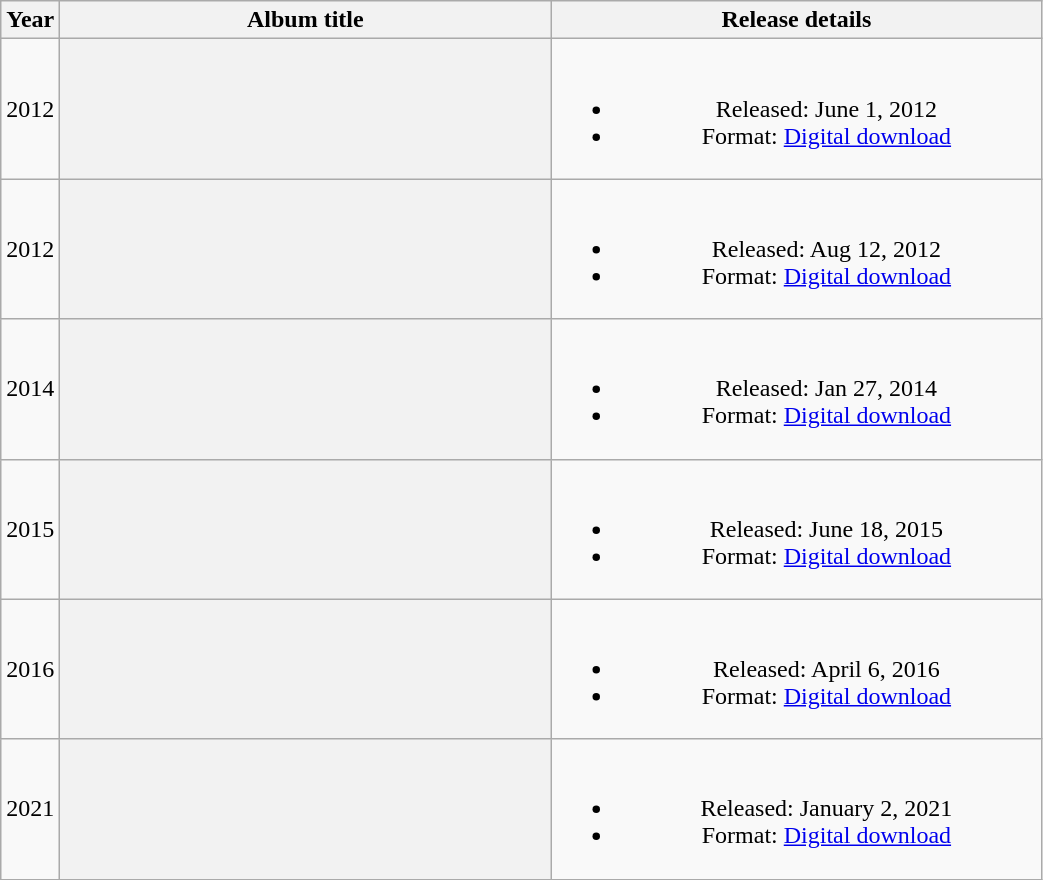<table class="wikitable plainrowheaders" style="text-align:center;">
<tr>
<th>Year</th>
<th scope="col" rowspan="1" style="width:20em;">Album title</th>
<th scope="col" rowspan="1" style="width:20em;">Release details</th>
</tr>
<tr>
<td>2012</td>
<th></th>
<td><br><ul><li>Released: June 1, 2012</li><li>Format: <a href='#'>Digital download</a></li></ul></td>
</tr>
<tr>
<td>2012</td>
<th></th>
<td><br><ul><li>Released: Aug 12, 2012</li><li>Format: <a href='#'>Digital download</a></li></ul></td>
</tr>
<tr>
<td>2014</td>
<th></th>
<td><br><ul><li>Released: Jan 27, 2014</li><li>Format: <a href='#'>Digital download</a></li></ul></td>
</tr>
<tr>
<td>2015</td>
<th></th>
<td><br><ul><li>Released: June 18, 2015</li><li>Format: <a href='#'>Digital download</a></li></ul></td>
</tr>
<tr>
<td>2016</td>
<th></th>
<td><br><ul><li>Released: April 6, 2016</li><li>Format: <a href='#'>Digital download</a></li></ul></td>
</tr>
<tr>
<td>2021</td>
<th></th>
<td><br><ul><li>Released: January 2, 2021</li><li>Format: <a href='#'>Digital download</a></li></ul></td>
</tr>
</table>
